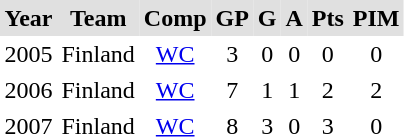<table BORDER="0" CELLPADDING="3" CELLSPACING="0">
<tr ALIGN="center" bgcolor="#e0e0e0">
<th>Year</th>
<th>Team</th>
<th>Comp</th>
<th>GP</th>
<th>G</th>
<th>A</th>
<th>Pts</th>
<th>PIM</th>
</tr>
<tr ALIGN="center">
<td>2005</td>
<td>Finland</td>
<td><a href='#'>WC</a></td>
<td>3</td>
<td>0</td>
<td>0</td>
<td>0</td>
<td>0</td>
</tr>
<tr ALIGN="center">
<td>2006</td>
<td>Finland</td>
<td><a href='#'>WC</a></td>
<td>7</td>
<td>1</td>
<td>1</td>
<td>2</td>
<td>2</td>
</tr>
<tr ALIGN="center">
<td>2007</td>
<td>Finland</td>
<td><a href='#'>WC</a></td>
<td>8</td>
<td>3</td>
<td>0</td>
<td>3</td>
<td>0</td>
</tr>
</table>
